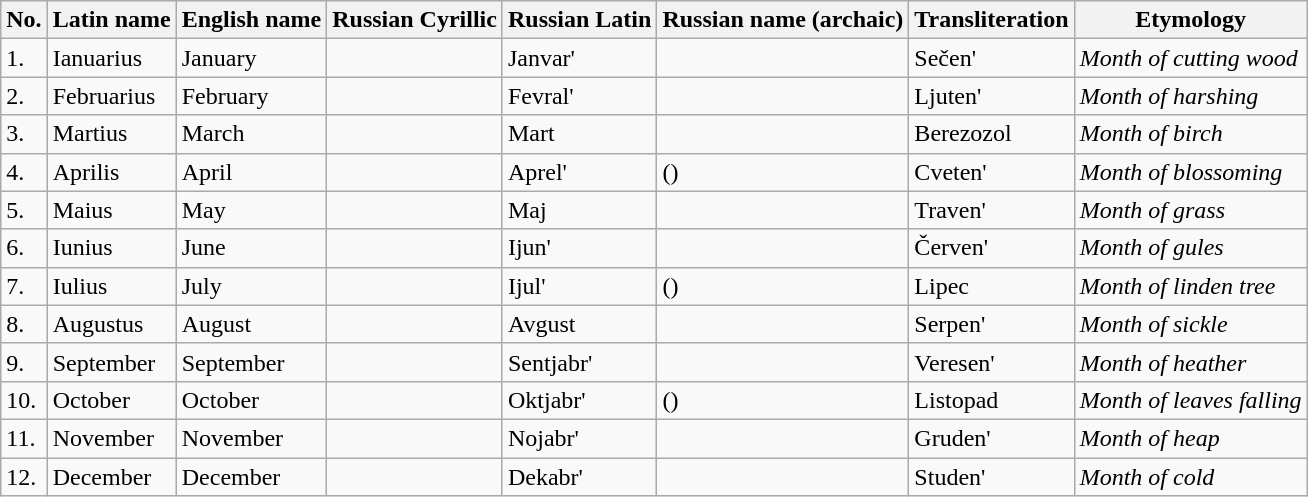<table class="wikitable">
<tr>
<th>No.</th>
<th>Latin name</th>
<th>English name</th>
<th>Russian Cyrillic</th>
<th>Russian Latin</th>
<th>Russian name (archaic)</th>
<th>Transliteration</th>
<th>Etymology</th>
</tr>
<tr>
<td>1.</td>
<td>Ianuarius</td>
<td>January</td>
<td></td>
<td>Janvar'</td>
<td></td>
<td>Sečen'</td>
<td><em>Month of cutting wood</em></td>
</tr>
<tr>
<td>2.</td>
<td>Februarius</td>
<td>February</td>
<td></td>
<td>Fevral'</td>
<td></td>
<td>Ljuten'</td>
<td><em>Month of harshing</em></td>
</tr>
<tr>
<td>3.</td>
<td>Martius</td>
<td>March</td>
<td></td>
<td>Mart</td>
<td></td>
<td>Berezozol</td>
<td><em>Month of birch</em></td>
</tr>
<tr>
<td>4.</td>
<td>Aprilis</td>
<td>April</td>
<td></td>
<td>Aprel'</td>
<td> ()</td>
<td>Cveten'</td>
<td><em>Month of blossoming</em></td>
</tr>
<tr>
<td>5.</td>
<td>Maius</td>
<td>May</td>
<td></td>
<td>Maj</td>
<td></td>
<td>Traven'</td>
<td><em>Month of grass</em></td>
</tr>
<tr>
<td>6.</td>
<td>Iunius</td>
<td>June</td>
<td></td>
<td>Ijun'</td>
<td></td>
<td>Červen'</td>
<td><em>Month of gules</em></td>
</tr>
<tr>
<td>7.</td>
<td>Iulius</td>
<td>July</td>
<td></td>
<td>Ijul'</td>
<td> ()</td>
<td>Lipec</td>
<td><em>Month of linden tree</em></td>
</tr>
<tr>
<td>8.</td>
<td>Augustus</td>
<td>August</td>
<td></td>
<td>Avgust</td>
<td></td>
<td>Serpen'</td>
<td><em>Month of sickle</em></td>
</tr>
<tr>
<td>9.</td>
<td>September</td>
<td>September</td>
<td></td>
<td>Sentjabr'</td>
<td></td>
<td>Veresen'</td>
<td><em>Month of heather</em></td>
</tr>
<tr>
<td>10.</td>
<td>October</td>
<td>October</td>
<td></td>
<td>Oktjabr'</td>
<td> ()</td>
<td>Listopad</td>
<td><em>Month of leaves falling</em></td>
</tr>
<tr>
<td>11.</td>
<td>November</td>
<td>November</td>
<td></td>
<td>Nojabr'</td>
<td></td>
<td>Gruden'</td>
<td><em>Month of heap</em></td>
</tr>
<tr>
<td>12.</td>
<td>December</td>
<td>December</td>
<td></td>
<td>Dekabr'</td>
<td></td>
<td>Studen'</td>
<td><em>Month of cold</em></td>
</tr>
</table>
